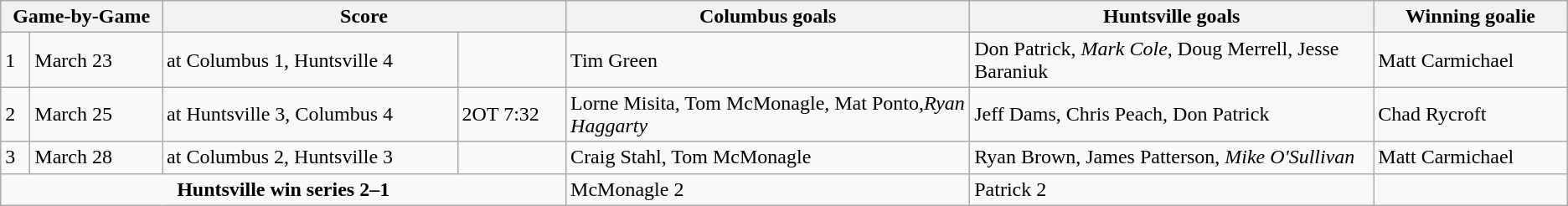<table class="wikitable">
<tr>
<th width=10% colspan=2>Game-by-Game</th>
<th width=25% colspan=2>Score</th>
<th width=25%>Columbus goals</th>
<th width=25%>Huntsville goals</th>
<th width=12%>Winning goalie</th>
</tr>
<tr>
<td>1</td>
<td>March 23</td>
<td>at Columbus 1, Huntsville 4</td>
<td></td>
<td>Tim Green</td>
<td>Don Patrick, <em>Mark Cole</em>, Doug Merrell, Jesse Baraniuk</td>
<td>Matt Carmichael</td>
</tr>
<tr>
<td>2</td>
<td>March 25</td>
<td>at Huntsville 3, Columbus 4</td>
<td>2OT 7:32</td>
<td>Lorne Misita, Tom McMonagle, Mat Ponto,<em>Ryan Haggarty</em></td>
<td>Jeff Dams, Chris Peach, Don Patrick</td>
<td>Chad Rycroft</td>
</tr>
<tr>
<td>3</td>
<td>March 28</td>
<td>at Columbus 2, Huntsville 3</td>
<td></td>
<td>Craig Stahl, Tom McMonagle</td>
<td>Ryan Brown, James Patterson, <em>Mike O'Sullivan</em></td>
<td>Matt Carmichael</td>
</tr>
<tr>
<td colspan=4 align="center"><strong>Huntsville win series 2–1</strong></td>
<td>McMonagle 2</td>
<td>Patrick 2</td>
</tr>
</table>
